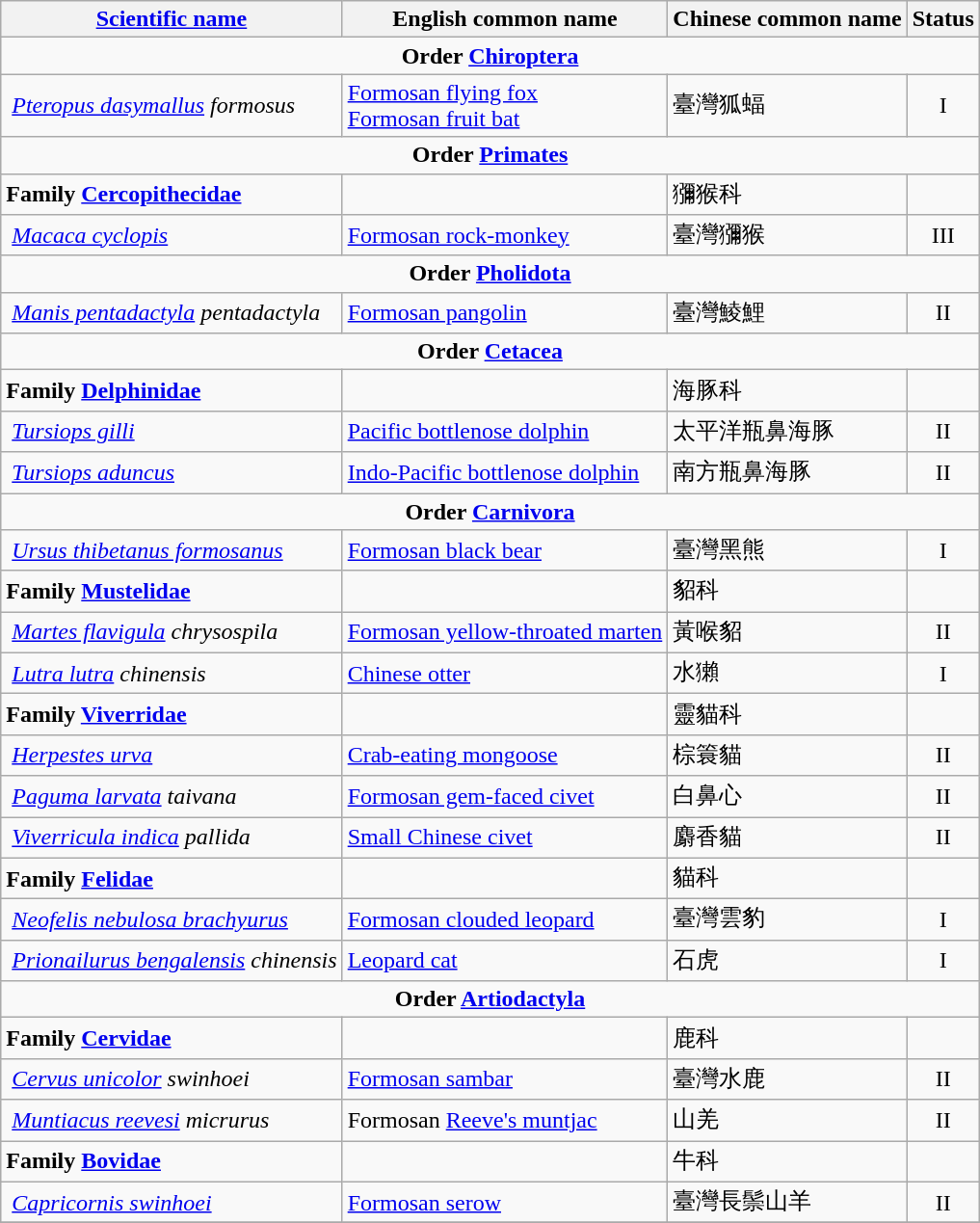<table class="wikitable">
<tr>
<th><a href='#'>Scientific name</a></th>
<th>English common name</th>
<th>Chinese common name</th>
<th>Status</th>
</tr>
<tr>
<td colspan=4 align=center><strong>Order <a href='#'>Chiroptera</a></strong></td>
</tr>
<tr>
<td> <em><a href='#'>Pteropus dasymallus</a> formosus</em></td>
<td><a href='#'>Formosan flying fox</a><br><a href='#'>Formosan fruit bat</a></td>
<td>臺灣狐蝠</td>
<td align=center>I</td>
</tr>
<tr>
<td colspan=4 align=center><strong>Order <a href='#'>Primates</a></strong></td>
</tr>
<tr>
<td><strong>Family <a href='#'>Cercopithecidae</a></strong></td>
<td></td>
<td>獼猴科</td>
<td></td>
</tr>
<tr>
<td> <em><a href='#'>Macaca cyclopis</a></em></td>
<td><a href='#'>Formosan rock-monkey</a></td>
<td>臺灣獼猴</td>
<td align=center>III</td>
</tr>
<tr>
<td colspan=4 align=center><strong>Order <a href='#'>Pholidota</a></strong></td>
</tr>
<tr>
<td> <em><a href='#'>Manis pentadactyla</a> pentadactyla</em></td>
<td><a href='#'>Formosan pangolin</a></td>
<td>臺灣鯪鯉</td>
<td align=center>II</td>
</tr>
<tr>
<td colspan=4 align=center><strong>Order <a href='#'>Cetacea</a></strong></td>
</tr>
<tr>
<td><strong>Family <a href='#'>Delphinidae</a></strong></td>
<td></td>
<td>海豚科</td>
<td></td>
</tr>
<tr>
<td> <em><a href='#'>Tursiops gilli</a></em></td>
<td><a href='#'>Pacific bottlenose dolphin</a></td>
<td>太平洋瓶鼻海豚</td>
<td align=center>II</td>
</tr>
<tr>
<td> <em><a href='#'>Tursiops aduncus</a></em></td>
<td><a href='#'>Indo-Pacific bottlenose dolphin</a></td>
<td>南方瓶鼻海豚</td>
<td align=center>II</td>
</tr>
<tr>
<td colspan=4 align=center><strong>Order <a href='#'>Carnivora</a></strong></td>
</tr>
<tr>
<td> <em><a href='#'>Ursus thibetanus formosanus</a></em></td>
<td><a href='#'>Formosan black bear</a></td>
<td>臺灣黑熊</td>
<td align=center>I</td>
</tr>
<tr>
<td><strong>Family <a href='#'>Mustelidae</a></strong></td>
<td></td>
<td>貂科</td>
<td></td>
</tr>
<tr>
<td> <em><a href='#'>Martes flavigula</a> chrysospila</em></td>
<td><a href='#'>Formosan yellow-throated marten</a></td>
<td>黃喉貂</td>
<td align=center>II</td>
</tr>
<tr>
<td> <em><a href='#'>Lutra lutra</a> chinensis</em></td>
<td><a href='#'>Chinese otter</a></td>
<td>水獺</td>
<td align=center>I</td>
</tr>
<tr>
<td><strong>Family <a href='#'>Viverridae</a></strong></td>
<td></td>
<td>靈貓科</td>
<td></td>
</tr>
<tr>
<td> <em><a href='#'>Herpestes urva</a></em></td>
<td><a href='#'>Crab-eating mongoose</a></td>
<td>棕簑貓</td>
<td align=center>II</td>
</tr>
<tr>
<td> <em><a href='#'>Paguma larvata</a> taivana</em></td>
<td><a href='#'>Formosan gem-faced civet</a></td>
<td>白鼻心</td>
<td align=center>II</td>
</tr>
<tr>
<td> <em><a href='#'>Viverricula indica</a> pallida</em></td>
<td><a href='#'>Small Chinese civet</a></td>
<td>麝香貓</td>
<td align=center>II</td>
</tr>
<tr>
<td><strong>Family <a href='#'>Felidae</a></strong></td>
<td></td>
<td>貓科</td>
<td></td>
</tr>
<tr>
<td> <em><a href='#'>Neofelis nebulosa brachyurus</a></em></td>
<td><a href='#'>Formosan clouded leopard</a></td>
<td>臺灣雲豹</td>
<td align=center>I</td>
</tr>
<tr>
<td> <em><a href='#'>Prionailurus bengalensis</a> chinensis</em></td>
<td><a href='#'>Leopard cat</a></td>
<td>石虎</td>
<td align=center>I</td>
</tr>
<tr>
<td colspan=4 align=center><strong>Order <a href='#'>Artiodactyla</a></strong></td>
</tr>
<tr>
<td><strong>Family <a href='#'>Cervidae</a></strong></td>
<td></td>
<td>鹿科</td>
<td></td>
</tr>
<tr>
<td> <em><a href='#'>Cervus unicolor</a> swinhoei</em></td>
<td><a href='#'>Formosan sambar</a></td>
<td>臺灣水鹿</td>
<td align=center>II</td>
</tr>
<tr>
<td> <em><a href='#'>Muntiacus reevesi</a> micrurus</em></td>
<td>Formosan <a href='#'>Reeve's muntjac</a></td>
<td>山羌</td>
<td align=center>II</td>
</tr>
<tr>
<td><strong>Family <a href='#'>Bovidae</a></strong></td>
<td></td>
<td>牛科</td>
<td></td>
</tr>
<tr>
<td> <em><a href='#'>Capricornis swinhoei</a></em></td>
<td><a href='#'>Formosan serow</a></td>
<td>臺灣長鬃山羊</td>
<td align=center>II</td>
</tr>
<tr>
</tr>
</table>
